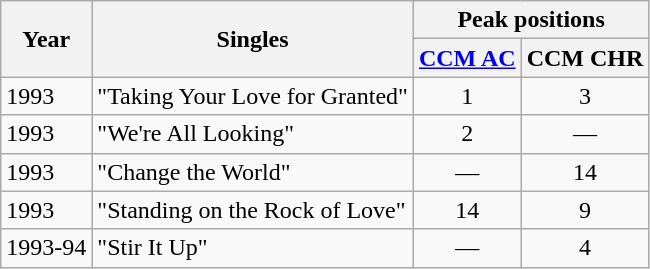<table class="wikitable">
<tr>
<th rowspan="2">Year</th>
<th rowspan="2">Singles</th>
<th colspan="2">Peak positions</th>
</tr>
<tr>
<th><a href='#'>CCM AC</a></th>
<th>CCM CHR</th>
</tr>
<tr>
<td>1993</td>
<td>"Taking Your Love for Granted"</td>
<td align="center">1</td>
<td align="center">3</td>
</tr>
<tr>
<td>1993</td>
<td>"We're All Looking"</td>
<td align="center">2</td>
<td align="center">—</td>
</tr>
<tr>
<td>1993</td>
<td>"Change the World"</td>
<td align="center">—</td>
<td align="center">14</td>
</tr>
<tr>
<td>1993</td>
<td>"Standing on the Rock of Love"</td>
<td align="center">14</td>
<td align="center">9</td>
</tr>
<tr>
<td>1993-94</td>
<td>"Stir It Up"</td>
<td align="center">—</td>
<td align="center">4</td>
</tr>
</table>
